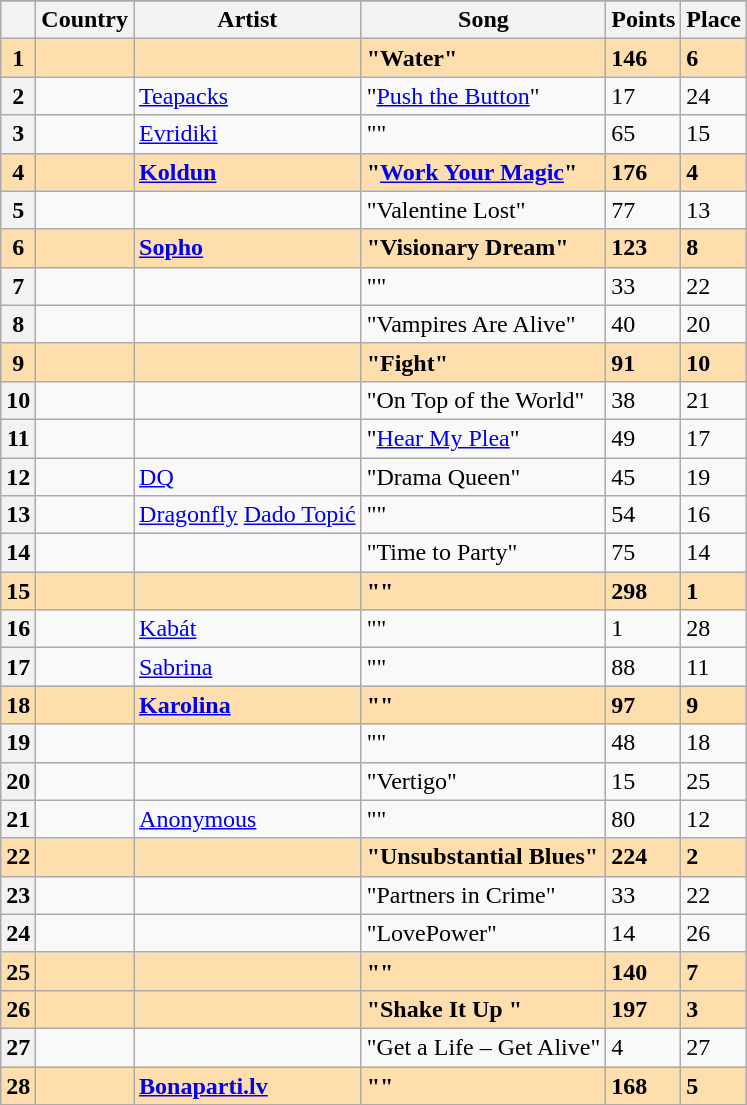<table class="sortable wikitable plainrowheaders">
<tr>
</tr>
<tr>
<th scope="col"></th>
<th scope="col">Country</th>
<th scope="col">Artist</th>
<th scope="col">Song</th>
<th scope="col">Points</th>
<th scope="col">Place</th>
</tr>
<tr style="font-weight:bold; background:navajowhite;">
<th scope="row" style="text-align:center; font-weight:bold; background:navajowhite;">1</th>
<td></td>
<td></td>
<td>"Water"</td>
<td>146</td>
<td>6</td>
</tr>
<tr>
<th scope="row" style="text-align:center;">2</th>
<td></td>
<td><a href='#'>Teapacks</a></td>
<td>"<a href='#'>Push the Button</a>"</td>
<td>17</td>
<td>24</td>
</tr>
<tr>
<th scope="row" style="text-align:center;">3</th>
<td></td>
<td><a href='#'>Evridiki</a></td>
<td>""</td>
<td>65</td>
<td>15</td>
</tr>
<tr style="font-weight:bold; background:navajowhite;">
<th scope="row" style="text-align:center; font-weight:bold; background:navajowhite;">4</th>
<td></td>
<td><a href='#'>Koldun</a></td>
<td>"<a href='#'>Work Your Magic</a>"</td>
<td>176</td>
<td>4</td>
</tr>
<tr>
<th scope="row" style="text-align:center;">5</th>
<td></td>
<td></td>
<td>"Valentine Lost"</td>
<td>77</td>
<td>13</td>
</tr>
<tr style="font-weight:bold; background:navajowhite;">
<th scope="row" style="text-align:center; font-weight:bold; background:navajowhite;">6</th>
<td></td>
<td><a href='#'>Sopho</a></td>
<td>"Visionary Dream"</td>
<td>123</td>
<td>8</td>
</tr>
<tr>
<th scope="row" style="text-align:center;">7</th>
<td></td>
<td></td>
<td><span>"</span>"</td>
<td>33</td>
<td>22</td>
</tr>
<tr>
<th scope="row" style="text-align:center;">8</th>
<td></td>
<td></td>
<td>"Vampires Are Alive"</td>
<td>40</td>
<td>20</td>
</tr>
<tr style="font-weight:bold; background:navajowhite;">
<th scope="row" style="text-align:center; font-weight:bold; background:navajowhite;">9</th>
<td></td>
<td></td>
<td>"Fight"</td>
<td>91</td>
<td>10</td>
</tr>
<tr>
<th scope="row" style="text-align:center;">10</th>
<td></td>
<td></td>
<td>"On Top of the World"</td>
<td>38</td>
<td>21</td>
</tr>
<tr>
<th scope="row" style="text-align:center;">11</th>
<td></td>
<td></td>
<td>"<a href='#'>Hear My Plea</a>"</td>
<td>49</td>
<td>17</td>
</tr>
<tr>
<th scope="row" style="text-align:center;">12</th>
<td></td>
<td><a href='#'>DQ</a></td>
<td>"Drama Queen"</td>
<td>45</td>
<td>19</td>
</tr>
<tr>
<th scope="row" style="text-align:center;">13</th>
<td></td>
<td><a href='#'>Dragonfly</a>  <a href='#'>Dado Topić</a></td>
<td>""</td>
<td>54</td>
<td>16</td>
</tr>
<tr>
<th scope="row" style="text-align:center;">14</th>
<td></td>
<td></td>
<td>"Time to Party"</td>
<td>75</td>
<td>14</td>
</tr>
<tr style="font-weight:bold; background:navajowhite;">
<th scope="row" style="text-align:center; font-weight:bold; background:navajowhite;">15</th>
<td></td>
<td></td>
<td>""</td>
<td>298</td>
<td>1</td>
</tr>
<tr>
<th scope="row" style="text-align:center;">16</th>
<td></td>
<td><a href='#'>Kabát</a></td>
<td>""</td>
<td>1</td>
<td>28</td>
</tr>
<tr>
<th scope="row" style="text-align:center;">17</th>
<td></td>
<td><a href='#'>Sabrina</a></td>
<td>""</td>
<td>88</td>
<td>11</td>
</tr>
<tr style="font-weight:bold; background:navajowhite;">
<th scope="row" style="text-align:center; font-weight:bold; background:navajowhite;">18</th>
<td></td>
<td><a href='#'>Karolina</a></td>
<td>""</td>
<td>97</td>
<td>9</td>
</tr>
<tr>
<th scope="row" style="text-align:center;">19</th>
<td></td>
<td></td>
<td>""</td>
<td>48</td>
<td>18</td>
</tr>
<tr>
<th scope="row" style="text-align:center;">20</th>
<td></td>
<td></td>
<td>"Vertigo"</td>
<td>15</td>
<td>25</td>
</tr>
<tr>
<th scope="row" style="text-align:center;">21</th>
<td></td>
<td><a href='#'>Anonymous</a></td>
<td>""</td>
<td>80</td>
<td>12</td>
</tr>
<tr style="font-weight:bold; background:navajowhite;">
<th scope="row" style="text-align:center; font-weight:bold; background:navajowhite;">22</th>
<td></td>
<td></td>
<td>"Unsubstantial Blues"</td>
<td>224</td>
<td>2</td>
</tr>
<tr>
<th scope="row" style="text-align:center;">23</th>
<td></td>
<td></td>
<td>"Partners in Crime"</td>
<td>33</td>
<td>22</td>
</tr>
<tr>
<th scope="row" style="text-align:center;">24</th>
<td></td>
<td></td>
<td>"LovePower"</td>
<td>14</td>
<td>26</td>
</tr>
<tr style="font-weight:bold; background:navajowhite;">
<th scope="row" style="text-align:center; font-weight:bold; background:navajowhite;">25</th>
<td></td>
<td></td>
<td>""</td>
<td>140</td>
<td>7</td>
</tr>
<tr style="font-weight:bold; background:navajowhite;">
<th scope="row" style="text-align:center; font-weight:bold; background:navajowhite;">26</th>
<td></td>
<td></td>
<td>"Shake It Up "</td>
<td>197</td>
<td>3</td>
</tr>
<tr>
<th scope="row" style="text-align:center;">27</th>
<td></td>
<td></td>
<td>"Get a Life – Get Alive"</td>
<td>4</td>
<td>27</td>
</tr>
<tr style="font-weight:bold; background:navajowhite;">
<th scope="row" style="text-align:center; font-weight:bold; background:navajowhite;">28</th>
<td></td>
<td><a href='#'>Bonaparti.lv</a></td>
<td>""</td>
<td>168</td>
<td>5</td>
</tr>
</table>
